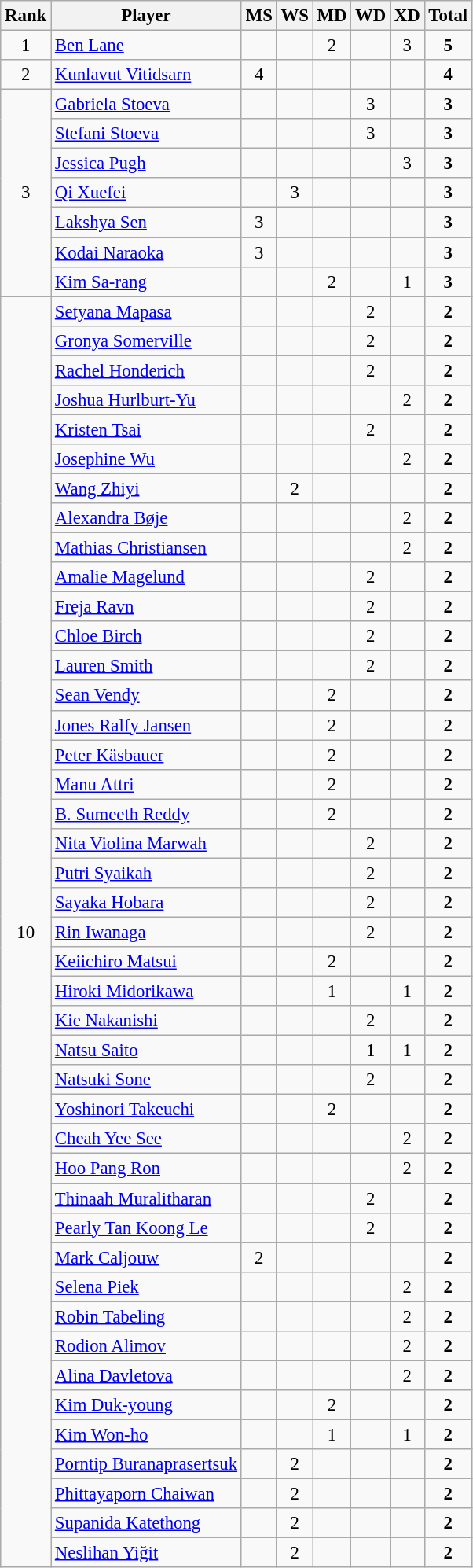<table class=wikitable style="font-size:95%; text-align:center">
<tr>
<th>Rank</th>
<th>Player</th>
<th>MS</th>
<th>WS</th>
<th>MD</th>
<th>WD</th>
<th>XD</th>
<th>Total</th>
</tr>
<tr>
<td>1</td>
<td align="left"> <a href='#'>Ben Lane</a></td>
<td></td>
<td></td>
<td>2</td>
<td></td>
<td>3</td>
<td><strong>5</strong></td>
</tr>
<tr>
<td>2</td>
<td align="left"> <a href='#'>Kunlavut Vitidsarn</a></td>
<td>4</td>
<td></td>
<td></td>
<td></td>
<td></td>
<td><strong>4</strong></td>
</tr>
<tr>
<td rowspan="7">3</td>
<td align="left"> <a href='#'>Gabriela Stoeva</a></td>
<td></td>
<td></td>
<td></td>
<td>3</td>
<td></td>
<td><strong>3</strong></td>
</tr>
<tr>
<td align="left"> <a href='#'>Stefani Stoeva</a></td>
<td></td>
<td></td>
<td></td>
<td>3</td>
<td></td>
<td><strong>3</strong></td>
</tr>
<tr>
<td align="left"> <a href='#'>Jessica Pugh</a></td>
<td></td>
<td></td>
<td></td>
<td></td>
<td>3</td>
<td><strong>3</strong></td>
</tr>
<tr>
<td align="left"> <a href='#'>Qi Xuefei</a></td>
<td></td>
<td>3</td>
<td></td>
<td></td>
<td></td>
<td><strong>3</strong></td>
</tr>
<tr>
<td align="left"> <a href='#'>Lakshya Sen</a></td>
<td>3</td>
<td></td>
<td></td>
<td></td>
<td></td>
<td><strong>3</strong></td>
</tr>
<tr>
<td align="left"> <a href='#'>Kodai Naraoka</a></td>
<td>3</td>
<td></td>
<td></td>
<td></td>
<td></td>
<td><strong>3</strong></td>
</tr>
<tr>
<td align="left"> <a href='#'>Kim Sa-rang</a></td>
<td></td>
<td></td>
<td>2</td>
<td></td>
<td>1</td>
<td><strong>3</strong></td>
</tr>
<tr>
<td rowspan="43">10</td>
<td align="left"> <a href='#'>Setyana Mapasa</a></td>
<td></td>
<td></td>
<td></td>
<td>2</td>
<td></td>
<td><strong>2</strong></td>
</tr>
<tr>
<td align="left"> <a href='#'>Gronya Somerville</a></td>
<td></td>
<td></td>
<td></td>
<td>2</td>
<td></td>
<td><strong>2</strong></td>
</tr>
<tr>
<td align="left"> <a href='#'>Rachel Honderich</a></td>
<td></td>
<td></td>
<td></td>
<td>2</td>
<td></td>
<td><strong>2</strong></td>
</tr>
<tr>
<td align="left"> <a href='#'>Joshua Hurlburt-Yu</a></td>
<td></td>
<td></td>
<td></td>
<td></td>
<td>2</td>
<td><strong>2</strong></td>
</tr>
<tr>
<td align="left"> <a href='#'>Kristen Tsai</a></td>
<td></td>
<td></td>
<td></td>
<td>2</td>
<td></td>
<td><strong>2</strong></td>
</tr>
<tr>
<td align="left"> <a href='#'>Josephine Wu</a></td>
<td></td>
<td></td>
<td></td>
<td></td>
<td>2</td>
<td><strong>2</strong></td>
</tr>
<tr>
<td align="left"> <a href='#'>Wang Zhiyi</a></td>
<td></td>
<td>2</td>
<td></td>
<td></td>
<td></td>
<td><strong>2</strong></td>
</tr>
<tr>
<td align="left"> <a href='#'>Alexandra Bøje</a></td>
<td></td>
<td></td>
<td></td>
<td></td>
<td>2</td>
<td><strong>2</strong></td>
</tr>
<tr>
<td align="left"> <a href='#'>Mathias Christiansen</a></td>
<td></td>
<td></td>
<td></td>
<td></td>
<td>2</td>
<td><strong>2</strong></td>
</tr>
<tr>
<td align="left"> <a href='#'>Amalie Magelund</a></td>
<td></td>
<td></td>
<td></td>
<td>2</td>
<td></td>
<td><strong>2</strong></td>
</tr>
<tr>
<td align="left"> <a href='#'>Freja Ravn</a></td>
<td></td>
<td></td>
<td></td>
<td>2</td>
<td></td>
<td><strong>2</strong></td>
</tr>
<tr>
<td align="left"> <a href='#'>Chloe Birch</a></td>
<td></td>
<td></td>
<td></td>
<td>2</td>
<td></td>
<td><strong>2</strong></td>
</tr>
<tr>
<td align="left"> <a href='#'>Lauren Smith</a></td>
<td></td>
<td></td>
<td></td>
<td>2</td>
<td></td>
<td><strong>2</strong></td>
</tr>
<tr>
<td align="left"> <a href='#'>Sean Vendy</a></td>
<td></td>
<td></td>
<td>2</td>
<td></td>
<td></td>
<td><strong>2</strong></td>
</tr>
<tr>
<td align="left"> <a href='#'>Jones Ralfy Jansen</a></td>
<td></td>
<td></td>
<td>2</td>
<td></td>
<td></td>
<td><strong>2</strong></td>
</tr>
<tr>
<td align="left"> <a href='#'>Peter Käsbauer</a></td>
<td></td>
<td></td>
<td>2</td>
<td></td>
<td></td>
<td><strong>2</strong></td>
</tr>
<tr>
<td align="left"> <a href='#'>Manu Attri</a></td>
<td></td>
<td></td>
<td>2</td>
<td></td>
<td></td>
<td><strong>2</strong></td>
</tr>
<tr>
<td align="left"> <a href='#'>B. Sumeeth Reddy</a></td>
<td></td>
<td></td>
<td>2</td>
<td></td>
<td></td>
<td><strong>2</strong></td>
</tr>
<tr>
<td align="left"> <a href='#'>Nita Violina Marwah</a></td>
<td></td>
<td></td>
<td></td>
<td>2</td>
<td></td>
<td><strong>2</strong></td>
</tr>
<tr>
<td align="left"> <a href='#'>Putri Syaikah</a></td>
<td></td>
<td></td>
<td></td>
<td>2</td>
<td></td>
<td><strong>2</strong></td>
</tr>
<tr>
<td align="left"> <a href='#'>Sayaka Hobara</a></td>
<td></td>
<td></td>
<td></td>
<td>2</td>
<td></td>
<td><strong>2</strong></td>
</tr>
<tr>
<td align="left"> <a href='#'>Rin Iwanaga</a></td>
<td></td>
<td></td>
<td></td>
<td>2</td>
<td></td>
<td><strong>2</strong></td>
</tr>
<tr>
<td align="left"> <a href='#'>Keiichiro Matsui</a></td>
<td></td>
<td></td>
<td>2</td>
<td></td>
<td></td>
<td><strong>2</strong></td>
</tr>
<tr>
<td align="left"> <a href='#'>Hiroki Midorikawa</a></td>
<td></td>
<td></td>
<td>1</td>
<td></td>
<td>1</td>
<td><strong>2</strong></td>
</tr>
<tr>
<td align="left"> <a href='#'>Kie Nakanishi</a></td>
<td></td>
<td></td>
<td></td>
<td>2</td>
<td></td>
<td><strong>2</strong></td>
</tr>
<tr>
<td align="left"> <a href='#'>Natsu Saito</a></td>
<td></td>
<td></td>
<td></td>
<td>1</td>
<td>1</td>
<td><strong>2</strong></td>
</tr>
<tr>
<td align="left"> <a href='#'>Natsuki Sone</a></td>
<td></td>
<td></td>
<td></td>
<td>2</td>
<td></td>
<td><strong>2</strong></td>
</tr>
<tr>
<td align="left"> <a href='#'>Yoshinori Takeuchi</a></td>
<td></td>
<td></td>
<td>2</td>
<td></td>
<td></td>
<td><strong>2</strong></td>
</tr>
<tr>
<td align="left"> <a href='#'>Cheah Yee See</a></td>
<td></td>
<td></td>
<td></td>
<td></td>
<td>2</td>
<td><strong>2</strong></td>
</tr>
<tr>
<td align="left"> <a href='#'>Hoo Pang Ron</a></td>
<td></td>
<td></td>
<td></td>
<td></td>
<td>2</td>
<td><strong>2</strong></td>
</tr>
<tr>
<td align="left"> <a href='#'>Thinaah Muralitharan</a></td>
<td></td>
<td></td>
<td></td>
<td>2</td>
<td></td>
<td><strong>2</strong></td>
</tr>
<tr>
<td align="left"> <a href='#'>Pearly Tan Koong Le</a></td>
<td></td>
<td></td>
<td></td>
<td>2</td>
<td></td>
<td><strong>2</strong></td>
</tr>
<tr>
<td align="left"> <a href='#'>Mark Caljouw</a></td>
<td>2</td>
<td></td>
<td></td>
<td></td>
<td></td>
<td><strong>2</strong></td>
</tr>
<tr>
<td align="left"> <a href='#'>Selena Piek</a></td>
<td></td>
<td></td>
<td></td>
<td></td>
<td>2</td>
<td><strong>2</strong></td>
</tr>
<tr>
<td align="left"> <a href='#'>Robin Tabeling</a></td>
<td></td>
<td></td>
<td></td>
<td></td>
<td>2</td>
<td><strong>2</strong></td>
</tr>
<tr>
<td align="left"> <a href='#'>Rodion Alimov</a></td>
<td></td>
<td></td>
<td></td>
<td></td>
<td>2</td>
<td><strong>2</strong></td>
</tr>
<tr>
<td align="left"> <a href='#'>Alina Davletova</a></td>
<td></td>
<td></td>
<td></td>
<td></td>
<td>2</td>
<td><strong>2</strong></td>
</tr>
<tr>
<td align="left"> <a href='#'>Kim Duk-young</a></td>
<td></td>
<td></td>
<td>2</td>
<td></td>
<td></td>
<td><strong>2</strong></td>
</tr>
<tr>
<td align="left"> <a href='#'>Kim Won-ho</a></td>
<td></td>
<td></td>
<td>1</td>
<td></td>
<td>1</td>
<td><strong>2</strong></td>
</tr>
<tr>
<td align="left"> <a href='#'>Porntip Buranaprasertsuk</a></td>
<td></td>
<td>2</td>
<td></td>
<td></td>
<td></td>
<td><strong>2</strong></td>
</tr>
<tr>
<td align="left"> <a href='#'>Phittayaporn Chaiwan</a></td>
<td></td>
<td>2</td>
<td></td>
<td></td>
<td></td>
<td><strong>2</strong></td>
</tr>
<tr>
<td align="left"> <a href='#'>Supanida Katethong</a></td>
<td></td>
<td>2</td>
<td></td>
<td></td>
<td></td>
<td><strong>2</strong></td>
</tr>
<tr>
<td align="left"> <a href='#'>Neslihan Yiğit</a></td>
<td></td>
<td>2</td>
<td></td>
<td></td>
<td></td>
<td><strong>2</strong></td>
</tr>
</table>
